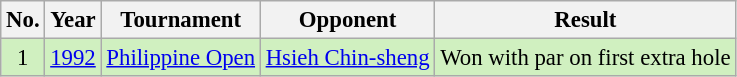<table class="wikitable" style="font-size:95%;">
<tr>
<th>No.</th>
<th>Year</th>
<th>Tournament</th>
<th>Opponent</th>
<th>Result</th>
</tr>
<tr style="background:#D0F0C0;">
<td align=center>1</td>
<td><a href='#'>1992</a></td>
<td><a href='#'>Philippine Open</a></td>
<td> <a href='#'>Hsieh Chin-sheng</a></td>
<td>Won with par on first extra hole</td>
</tr>
</table>
